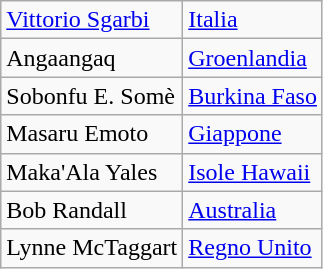<table class="wikitable">
<tr>
<td><a href='#'>Vittorio Sgarbi</a></td>
<td><a href='#'>Italia</a> </td>
</tr>
<tr>
<td>Angaangaq</td>
<td><a href='#'>Groenlandia</a> </td>
</tr>
<tr>
<td>Sobonfu E. Somè</td>
<td><a href='#'>Burkina Faso</a> </td>
</tr>
<tr>
<td>Masaru Emoto</td>
<td><a href='#'>Giappone</a> </td>
</tr>
<tr>
<td>Maka'Ala Yales</td>
<td><a href='#'>Isole Hawaii</a> </td>
</tr>
<tr>
<td>Bob Randall</td>
<td><a href='#'>Australia</a> </td>
</tr>
<tr>
<td>Lynne McTaggart</td>
<td><a href='#'>Regno Unito</a> </td>
</tr>
</table>
